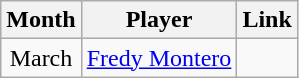<table class=wikitable>
<tr>
<th>Month</th>
<th>Player</th>
<th>Link</th>
</tr>
<tr>
<td align=center>March</td>
<td> <a href='#'>Fredy Montero</a></td>
<td> </td>
</tr>
</table>
